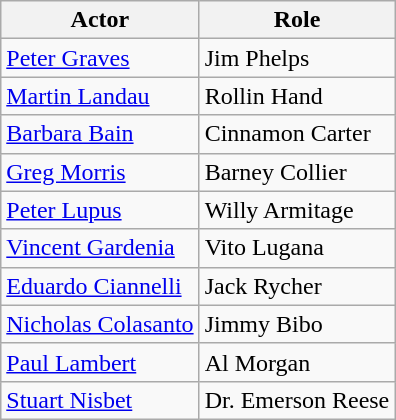<table class="wikitable">
<tr>
<th>Actor</th>
<th>Role</th>
</tr>
<tr>
<td><a href='#'>Peter Graves</a></td>
<td>Jim Phelps</td>
</tr>
<tr>
<td><a href='#'>Martin Landau</a></td>
<td>Rollin Hand</td>
</tr>
<tr>
<td><a href='#'>Barbara Bain</a></td>
<td>Cinnamon Carter</td>
</tr>
<tr>
<td><a href='#'>Greg Morris</a></td>
<td>Barney Collier</td>
</tr>
<tr>
<td><a href='#'>Peter Lupus</a></td>
<td>Willy Armitage</td>
</tr>
<tr>
<td><a href='#'>Vincent Gardenia</a></td>
<td>Vito Lugana</td>
</tr>
<tr>
<td><a href='#'>Eduardo Ciannelli</a></td>
<td>Jack Rycher</td>
</tr>
<tr>
<td><a href='#'>Nicholas Colasanto</a></td>
<td>Jimmy Bibo</td>
</tr>
<tr>
<td><a href='#'>Paul Lambert</a></td>
<td>Al Morgan</td>
</tr>
<tr>
<td><a href='#'>Stuart Nisbet</a></td>
<td>Dr. Emerson Reese</td>
</tr>
</table>
